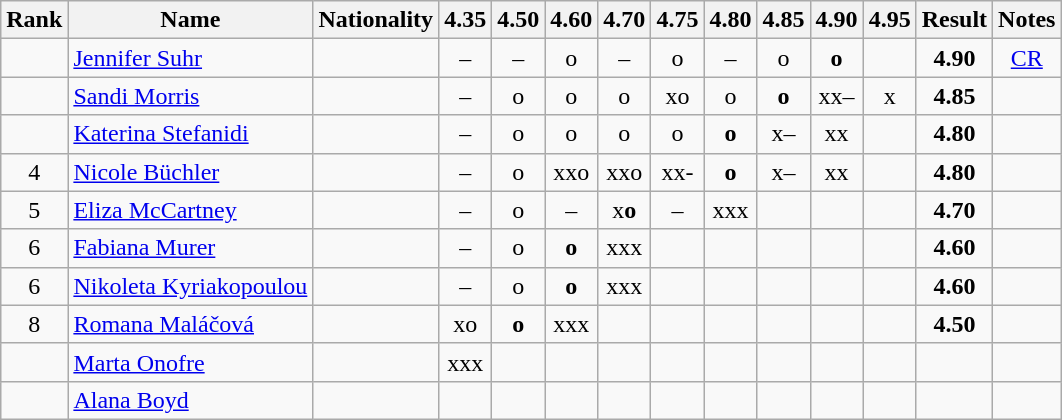<table class="wikitable sortable" style="text-align:center">
<tr>
<th>Rank</th>
<th>Name</th>
<th>Nationality</th>
<th>4.35</th>
<th>4.50</th>
<th>4.60</th>
<th>4.70</th>
<th>4.75</th>
<th>4.80</th>
<th>4.85</th>
<th>4.90</th>
<th>4.95</th>
<th>Result</th>
<th>Notes</th>
</tr>
<tr>
<td></td>
<td align=left><a href='#'>Jennifer Suhr</a></td>
<td align=left></td>
<td>–</td>
<td>–</td>
<td>o</td>
<td>–</td>
<td>o</td>
<td>–</td>
<td>o</td>
<td><strong>o</strong></td>
<td></td>
<td><strong>4.90</strong></td>
<td><a href='#'>CR</a></td>
</tr>
<tr>
<td></td>
<td align=left><a href='#'>Sandi Morris</a></td>
<td align=left></td>
<td>–</td>
<td>o</td>
<td>o</td>
<td>o</td>
<td>xo</td>
<td>o</td>
<td><strong>o</strong></td>
<td>xx–</td>
<td>x</td>
<td><strong>4.85</strong></td>
<td></td>
</tr>
<tr>
<td></td>
<td align=left><a href='#'>Katerina Stefanidi</a></td>
<td align=left></td>
<td>–</td>
<td>o</td>
<td>o</td>
<td>o</td>
<td>o</td>
<td><strong>o</strong></td>
<td>x–</td>
<td>xx</td>
<td></td>
<td><strong>4.80</strong></td>
<td></td>
</tr>
<tr>
<td>4</td>
<td align=left><a href='#'>Nicole Büchler</a></td>
<td align=left></td>
<td>–</td>
<td>o</td>
<td>xxo</td>
<td>xxo</td>
<td>xx-</td>
<td><strong>o</strong></td>
<td>x–</td>
<td>xx</td>
<td></td>
<td><strong>4.80</strong></td>
<td></td>
</tr>
<tr>
<td>5</td>
<td align=left><a href='#'>Eliza McCartney</a></td>
<td align=left></td>
<td>–</td>
<td>o</td>
<td>–</td>
<td>x<strong>o</strong></td>
<td>–</td>
<td>xxx</td>
<td></td>
<td></td>
<td></td>
<td><strong>4.70</strong></td>
<td></td>
</tr>
<tr>
<td>6</td>
<td align=left><a href='#'>Fabiana Murer</a></td>
<td align=left></td>
<td>–</td>
<td>o</td>
<td><strong>o</strong></td>
<td>xxx</td>
<td></td>
<td></td>
<td></td>
<td></td>
<td></td>
<td><strong>4.60</strong></td>
<td></td>
</tr>
<tr>
<td>6</td>
<td align=left><a href='#'>Nikoleta Kyriakopoulou</a></td>
<td align=left></td>
<td>–</td>
<td>o</td>
<td><strong>o</strong></td>
<td>xxx</td>
<td></td>
<td></td>
<td></td>
<td></td>
<td></td>
<td><strong>4.60</strong></td>
<td></td>
</tr>
<tr>
<td>8</td>
<td align=left><a href='#'>Romana Maláčová</a></td>
<td align=left></td>
<td>xo</td>
<td><strong>o</strong></td>
<td>xxx</td>
<td></td>
<td></td>
<td></td>
<td></td>
<td></td>
<td></td>
<td><strong>4.50</strong></td>
<td></td>
</tr>
<tr>
<td></td>
<td align=left><a href='#'>Marta Onofre</a></td>
<td align=left></td>
<td>xxx</td>
<td></td>
<td></td>
<td></td>
<td></td>
<td></td>
<td></td>
<td></td>
<td></td>
<td><strong></strong></td>
<td></td>
</tr>
<tr>
<td></td>
<td align=left><a href='#'>Alana Boyd</a></td>
<td align=left></td>
<td></td>
<td></td>
<td></td>
<td></td>
<td></td>
<td></td>
<td></td>
<td></td>
<td></td>
<td><strong></strong></td>
<td></td>
</tr>
</table>
